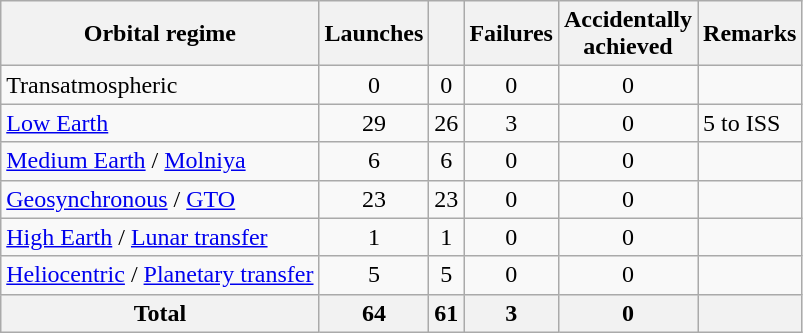<table class="wikitable sortable" style=text-align:center>
<tr>
<th>Orbital regime</th>
<th>Launches</th>
<th></th>
<th>Failures</th>
<th>Accidentally<br>achieved</th>
<th>Remarks</th>
</tr>
<tr>
<td align=left>Transatmospheric</td>
<td>0</td>
<td>0</td>
<td>0</td>
<td>0</td>
<td></td>
</tr>
<tr>
<td align=left><a href='#'>Low Earth</a></td>
<td>29</td>
<td>26</td>
<td>3</td>
<td>0</td>
<td align=left>5 to ISS</td>
</tr>
<tr>
<td align=left><a href='#'>Medium Earth</a> / <a href='#'>Molniya</a></td>
<td>6</td>
<td>6</td>
<td>0</td>
<td>0</td>
<td></td>
</tr>
<tr>
<td align=left><a href='#'>Geosynchronous</a> / <a href='#'>GTO</a></td>
<td>23</td>
<td>23</td>
<td>0</td>
<td>0</td>
<td></td>
</tr>
<tr>
<td align=left><a href='#'>High Earth</a> / <a href='#'>Lunar transfer</a></td>
<td>1</td>
<td>1</td>
<td>0</td>
<td>0</td>
<td></td>
</tr>
<tr>
<td align=left><a href='#'>Heliocentric</a> / <a href='#'>Planetary transfer</a></td>
<td>5</td>
<td>5</td>
<td>0</td>
<td>0</td>
<td></td>
</tr>
<tr class="sortbottom">
<th>Total</th>
<th>64</th>
<th>61</th>
<th>3</th>
<th>0</th>
<th></th>
</tr>
</table>
